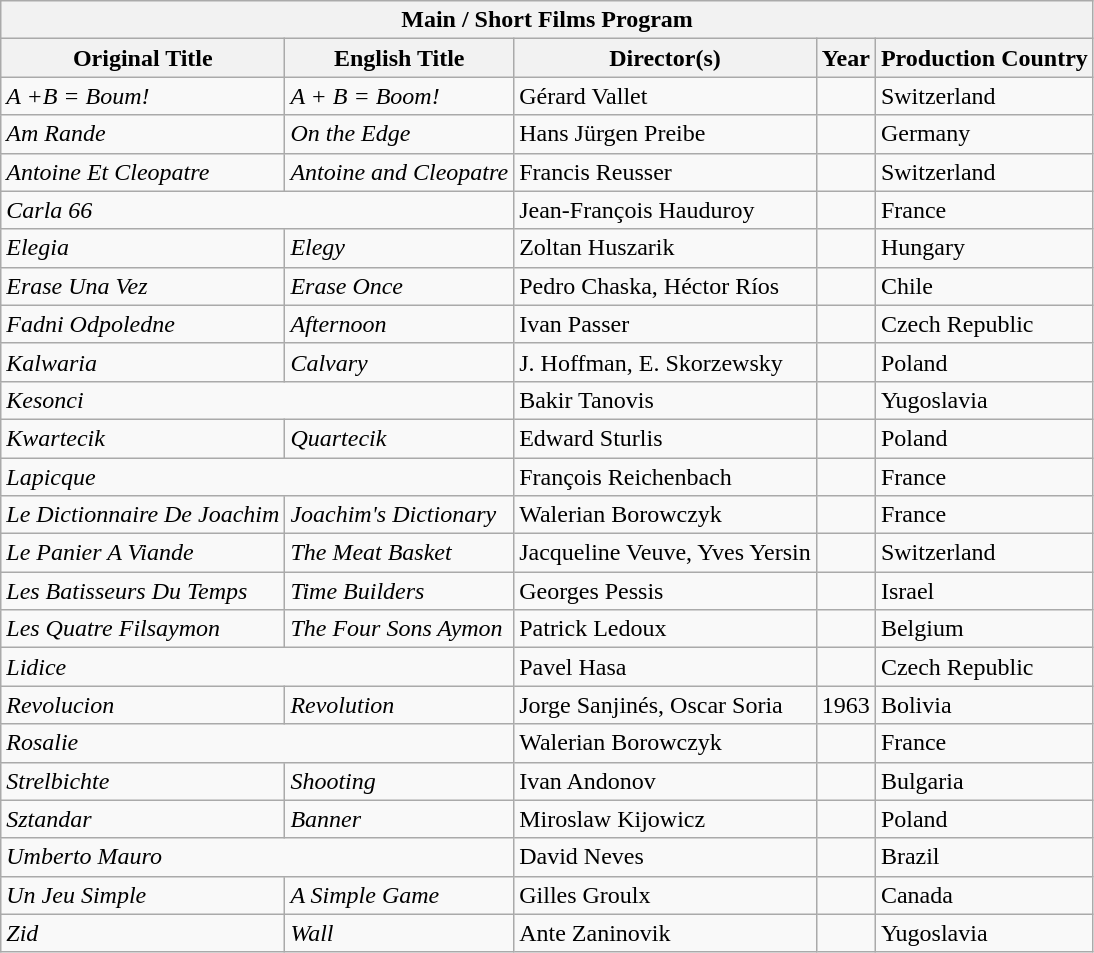<table class="wikitable">
<tr>
<th colspan="5">Main / Short Films Program</th>
</tr>
<tr>
<th>Original Title</th>
<th>English Title</th>
<th>Director(s)</th>
<th>Year</th>
<th>Production Country</th>
</tr>
<tr>
<td><em>A +B = Boum!</em></td>
<td><em>A + B = Boom!</em></td>
<td>Gérard Vallet</td>
<td></td>
<td>Switzerland</td>
</tr>
<tr>
<td><em>Am Rande</em></td>
<td><em>On the Edge</em></td>
<td>Hans Jürgen Preibe</td>
<td></td>
<td>Germany</td>
</tr>
<tr>
<td><em>Antoine Et Cleopatre</em></td>
<td><em>Antoine and Cleopatre</em></td>
<td>Francis Reusser</td>
<td></td>
<td>Switzerland</td>
</tr>
<tr>
<td colspan="2"><em>Carla 66</em></td>
<td>Jean-François Hauduroy</td>
<td></td>
<td>France</td>
</tr>
<tr>
<td><em>Elegia</em></td>
<td><em>Elegy</em></td>
<td>Zoltan Huszarik</td>
<td></td>
<td>Hungary</td>
</tr>
<tr>
<td><em>Erase Una Vez</em></td>
<td><em>Erase Once</em></td>
<td>Pedro Chaska, Héctor Ríos</td>
<td></td>
<td>Chile</td>
</tr>
<tr>
<td><em>Fadni Odpoledne</em></td>
<td><em>Afternoon</em></td>
<td>Ivan Passer</td>
<td></td>
<td>Czech Republic</td>
</tr>
<tr>
<td><em>Kalwaria</em></td>
<td><em>Calvary</em></td>
<td>J. Hoffman, E. Skorzewsky</td>
<td></td>
<td>Poland</td>
</tr>
<tr>
<td colspan="2"><em>Kesonci</em></td>
<td>Bakir Tanovis</td>
<td></td>
<td>Yugoslavia</td>
</tr>
<tr>
<td><em>Kwartecik</em></td>
<td><em>Quartecik</em></td>
<td>Edward Sturlis</td>
<td></td>
<td>Poland</td>
</tr>
<tr>
<td colspan="2"><em>Lapicque</em></td>
<td>François Reichenbach</td>
<td></td>
<td>France</td>
</tr>
<tr>
<td><em>Le Dictionnaire De Joachim</em></td>
<td><em>Joachim's Dictionary</em></td>
<td>Walerian Borowczyk</td>
<td></td>
<td>France</td>
</tr>
<tr>
<td><em>Le Panier A Viande</em></td>
<td><em>The Meat Basket</em></td>
<td>Jacqueline Veuve, Yves Yersin</td>
<td></td>
<td>Switzerland</td>
</tr>
<tr>
<td><em>Les Batisseurs Du Temps</em></td>
<td><em>Time Builders</em></td>
<td>Georges Pessis</td>
<td></td>
<td>Israel</td>
</tr>
<tr>
<td><em>Les Quatre Filsaymon</em></td>
<td><em>The Four Sons Aymon</em></td>
<td>Patrick Ledoux</td>
<td></td>
<td>Belgium</td>
</tr>
<tr>
<td colspan="2"><em>Lidice</em></td>
<td>Pavel Hasa</td>
<td></td>
<td>Czech Republic</td>
</tr>
<tr>
<td><em>Revolucion</em></td>
<td><em>Revolution</em></td>
<td>Jorge Sanjinés, Oscar Soria</td>
<td>1963</td>
<td>Bolivia</td>
</tr>
<tr>
<td colspan="2"><em>Rosalie</em></td>
<td>Walerian Borowczyk</td>
<td></td>
<td>France</td>
</tr>
<tr>
<td><em>Strelbichte</em></td>
<td><em>Shooting</em></td>
<td>Ivan Andonov</td>
<td></td>
<td>Bulgaria</td>
</tr>
<tr>
<td><em>Sztandar</em></td>
<td><em>Banner</em></td>
<td>Miroslaw Kijowicz</td>
<td></td>
<td>Poland</td>
</tr>
<tr>
<td colspan="2"><em>Umberto Mauro</em></td>
<td>David Neves</td>
<td></td>
<td>Brazil</td>
</tr>
<tr>
<td><em>Un Jeu Simple</em></td>
<td><em>A Simple Game</em></td>
<td>Gilles Groulx</td>
<td></td>
<td>Canada</td>
</tr>
<tr>
<td><em>Zid</em></td>
<td><em>Wall</em></td>
<td>Ante Zaninovik</td>
<td></td>
<td>Yugoslavia</td>
</tr>
</table>
